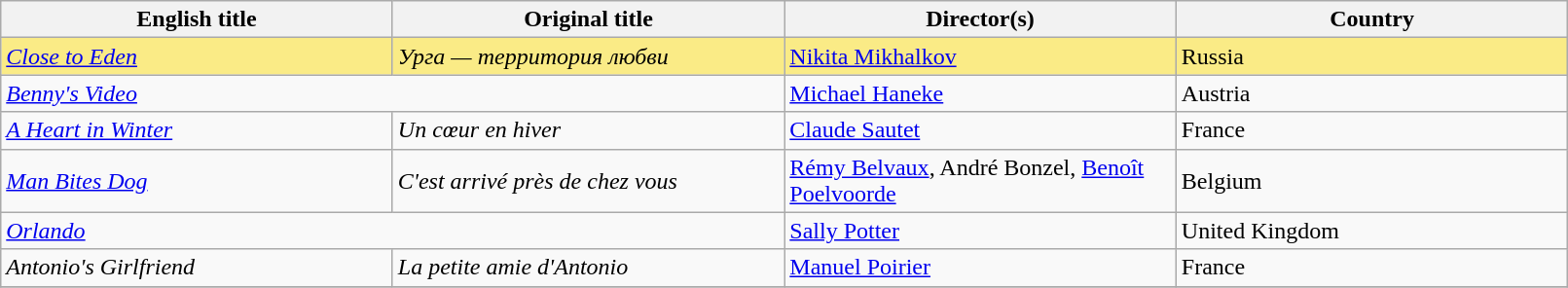<table class="sortable wikitable" width="85%" cellpadding="5">
<tr>
<th width="20%">English title</th>
<th width="20%">Original title</th>
<th width="20%">Director(s)</th>
<th width="20%">Country</th>
</tr>
<tr style="background:#FAEB86">
<td><em><a href='#'>Close to Eden</a></em></td>
<td><em>Урга — территория любви</em></td>
<td><a href='#'>Nikita Mikhalkov</a></td>
<td>Russia</td>
</tr>
<tr>
<td colspan=2><em><a href='#'>Benny's Video</a></em></td>
<td><a href='#'>Michael Haneke</a></td>
<td>Austria</td>
</tr>
<tr>
<td><em><a href='#'>A Heart in Winter</a></em></td>
<td><em>Un cœur en hiver</em></td>
<td><a href='#'>Claude Sautet</a></td>
<td>France</td>
</tr>
<tr>
<td><em><a href='#'>Man Bites Dog</a></em></td>
<td><em>C'est arrivé près de chez vous</em></td>
<td><a href='#'>Rémy Belvaux</a>, André Bonzel, <a href='#'>Benoît Poelvoorde</a></td>
<td>Belgium</td>
</tr>
<tr>
<td colspan=2><em><a href='#'>Orlando</a></em></td>
<td><a href='#'>Sally Potter</a></td>
<td>United Kingdom</td>
</tr>
<tr>
<td><em>Antonio's Girlfriend</em></td>
<td><em>La petite amie d'Antonio</em></td>
<td><a href='#'>Manuel Poirier</a></td>
<td>France</td>
</tr>
<tr>
</tr>
</table>
